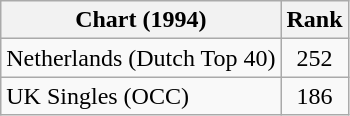<table class="wikitable">
<tr>
<th align="left">Chart (1994)</th>
<th style="text-align:center;">Rank</th>
</tr>
<tr>
<td>Netherlands (Dutch Top 40)</td>
<td style="text-align:center;">252</td>
</tr>
<tr>
<td>UK Singles (OCC)</td>
<td style="text-align:center;">186</td>
</tr>
</table>
